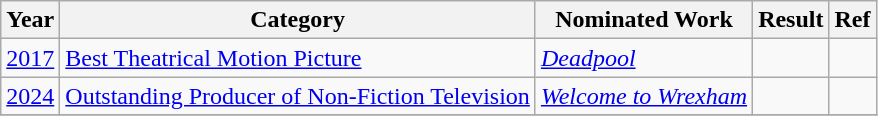<table class="wikitable">
<tr>
<th>Year</th>
<th>Category</th>
<th>Nominated Work</th>
<th>Result</th>
<th>Ref</th>
</tr>
<tr>
<td><a href='#'>2017</a></td>
<td><a href='#'>Best Theatrical Motion Picture</a></td>
<td><em><a href='#'>Deadpool</a></em></td>
<td></td>
<td></td>
</tr>
<tr>
<td><a href='#'>2024</a></td>
<td><a href='#'>Outstanding Producer of Non-Fiction Television</a></td>
<td><em><a href='#'>Welcome to Wrexham</a></em></td>
<td></td>
<td></td>
</tr>
<tr>
</tr>
</table>
